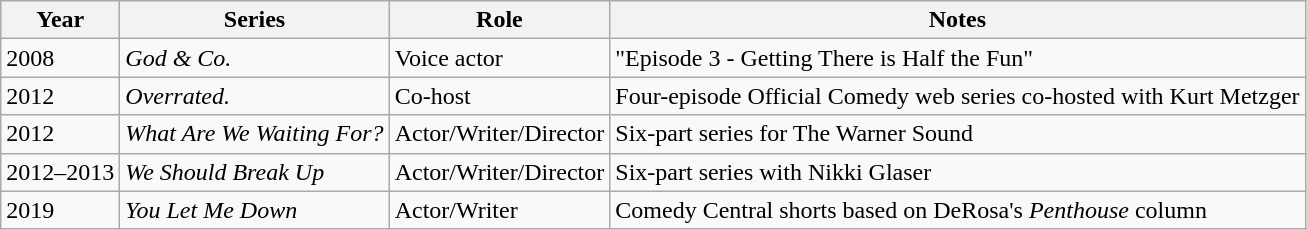<table class="wikitable">
<tr>
<th>Year</th>
<th>Series</th>
<th>Role</th>
<th>Notes</th>
</tr>
<tr>
<td>2008</td>
<td><em>God & Co.</em></td>
<td>Voice actor</td>
<td>"Episode 3 - Getting There is Half the Fun"</td>
</tr>
<tr>
<td>2012</td>
<td><em>Overrated.</em></td>
<td>Co-host</td>
<td>Four-episode Official Comedy web series co-hosted with Kurt Metzger</td>
</tr>
<tr>
<td>2012</td>
<td><em>What Are We Waiting For?</em></td>
<td>Actor/Writer/Director</td>
<td>Six-part series for The Warner Sound</td>
</tr>
<tr>
<td>2012–2013</td>
<td><em>We Should Break Up</em></td>
<td>Actor/Writer/Director</td>
<td>Six-part series with Nikki Glaser</td>
</tr>
<tr>
<td>2019</td>
<td><em>You Let Me Down</em></td>
<td>Actor/Writer</td>
<td>Comedy Central shorts based on DeRosa's <em>Penthouse</em> column</td>
</tr>
</table>
